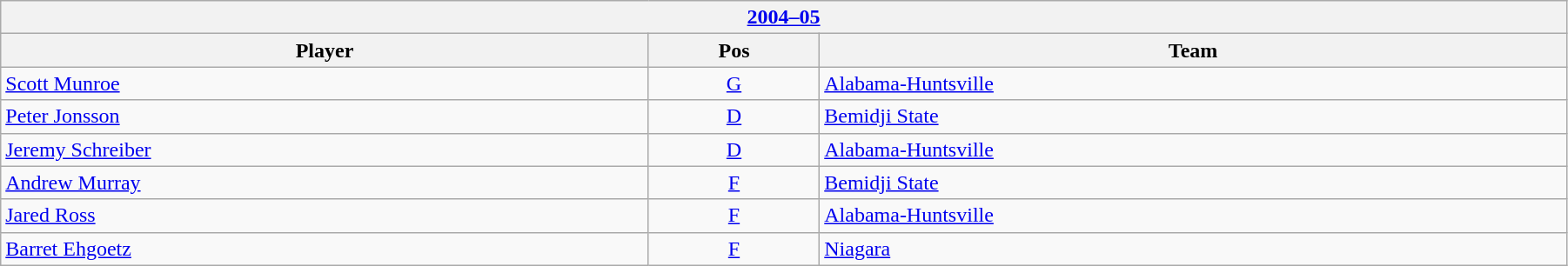<table class="wikitable" width=95%>
<tr>
<th colspan=3><a href='#'>2004–05</a></th>
</tr>
<tr>
<th>Player</th>
<th>Pos</th>
<th>Team</th>
</tr>
<tr>
<td><a href='#'>Scott Munroe</a></td>
<td style="text-align:center;"><a href='#'>G</a></td>
<td><a href='#'>Alabama-Huntsville</a></td>
</tr>
<tr>
<td><a href='#'>Peter Jonsson</a></td>
<td style="text-align:center;"><a href='#'>D</a></td>
<td><a href='#'>Bemidji State</a></td>
</tr>
<tr>
<td><a href='#'>Jeremy Schreiber</a></td>
<td style="text-align:center;"><a href='#'>D</a></td>
<td><a href='#'>Alabama-Huntsville</a></td>
</tr>
<tr>
<td><a href='#'>Andrew Murray</a></td>
<td style="text-align:center;"><a href='#'>F</a></td>
<td><a href='#'>Bemidji State</a></td>
</tr>
<tr>
<td><a href='#'>Jared Ross</a></td>
<td style="text-align:center;"><a href='#'>F</a></td>
<td><a href='#'>Alabama-Huntsville</a></td>
</tr>
<tr>
<td><a href='#'>Barret Ehgoetz</a></td>
<td style="text-align:center;"><a href='#'>F</a></td>
<td><a href='#'>Niagara</a></td>
</tr>
</table>
